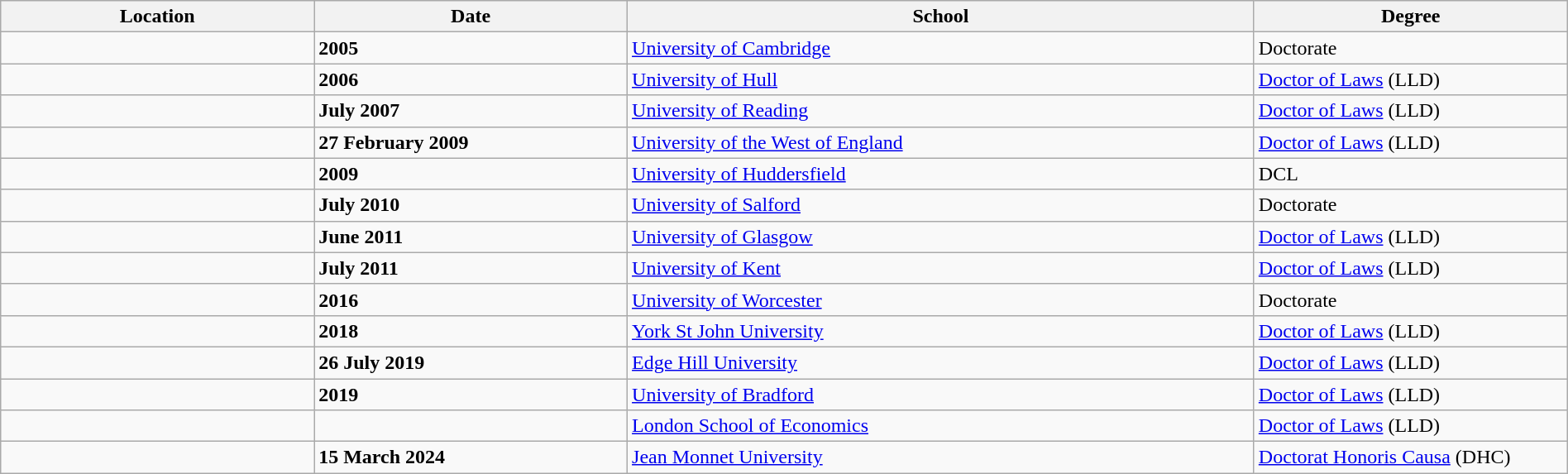<table class="wikitable" style="width:100%;">
<tr>
<th style="width:20%;">Location</th>
<th style="width:20%;">Date</th>
<th style="width:40%;">School</th>
<th style="width:20%;">Degree</th>
</tr>
<tr>
<td></td>
<td><strong>2005</strong></td>
<td><a href='#'>University of Cambridge</a></td>
<td>Doctorate</td>
</tr>
<tr>
<td></td>
<td><strong>2006</strong></td>
<td><a href='#'>University of Hull</a></td>
<td><a href='#'>Doctor of Laws</a> (LLD)</td>
</tr>
<tr>
<td></td>
<td><strong>July 2007</strong></td>
<td><a href='#'>University of Reading</a></td>
<td><a href='#'>Doctor of Laws</a> (LLD)</td>
</tr>
<tr>
<td></td>
<td><strong>27 February 2009</strong></td>
<td><a href='#'>University of the West of England</a></td>
<td><a href='#'>Doctor of Laws</a> (LLD)</td>
</tr>
<tr>
<td></td>
<td><strong>2009</strong></td>
<td><a href='#'>University of Huddersfield</a></td>
<td>DCL</td>
</tr>
<tr>
<td></td>
<td><strong>July 2010</strong></td>
<td><a href='#'>University of Salford</a></td>
<td>Doctorate</td>
</tr>
<tr>
<td></td>
<td><strong>June 2011</strong></td>
<td><a href='#'>University of Glasgow</a></td>
<td><a href='#'>Doctor of Laws</a> (LLD)</td>
</tr>
<tr>
<td></td>
<td><strong>July 2011</strong></td>
<td><a href='#'>University of Kent</a></td>
<td><a href='#'>Doctor of Laws</a> (LLD)</td>
</tr>
<tr>
<td></td>
<td><strong>2016</strong></td>
<td><a href='#'>University of Worcester</a></td>
<td>Doctorate</td>
</tr>
<tr>
<td></td>
<td><strong>2018</strong></td>
<td><a href='#'>York St John University</a></td>
<td><a href='#'>Doctor of Laws</a> (LLD)</td>
</tr>
<tr>
<td></td>
<td><strong>26 July 2019</strong></td>
<td><a href='#'>Edge Hill University</a></td>
<td><a href='#'>Doctor of Laws</a> (LLD)</td>
</tr>
<tr>
<td></td>
<td><strong>2019</strong></td>
<td><a href='#'>University of Bradford</a></td>
<td><a href='#'>Doctor of Laws</a> (LLD)</td>
</tr>
<tr>
<td></td>
<td></td>
<td><a href='#'>London School of Economics</a></td>
<td><a href='#'>Doctor of Laws</a> (LLD)</td>
</tr>
<tr>
<td></td>
<td><strong>15 March 2024</strong></td>
<td><a href='#'>Jean Monnet University</a></td>
<td><a href='#'>Doctorat Honoris Causa</a> (DHC)</td>
</tr>
</table>
